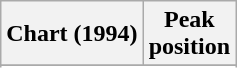<table class="wikitable sortable">
<tr>
<th>Chart (1994)</th>
<th>Peak<br>position</th>
</tr>
<tr>
</tr>
<tr>
</tr>
<tr>
</tr>
</table>
